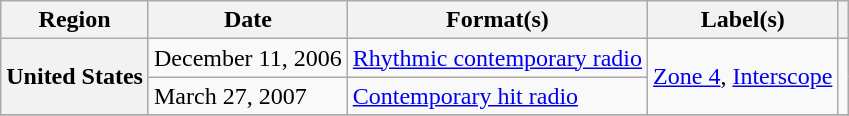<table class="wikitable plainrowheaders">
<tr>
<th>Region</th>
<th>Date</th>
<th>Format(s)</th>
<th>Label(s)</th>
<th></th>
</tr>
<tr>
<th rowspan="2" scope="row">United States</th>
<td>December 11, 2006</td>
<td><a href='#'>Rhythmic contemporary radio</a></td>
<td rowspan="2"><a href='#'>Zone 4</a>, <a href='#'>Interscope</a></td>
<td rowspan="2" align="center"></td>
</tr>
<tr>
<td>March 27, 2007</td>
<td><a href='#'>Contemporary hit radio</a></td>
</tr>
<tr>
</tr>
</table>
